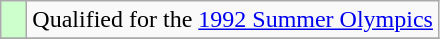<table class="wikitable" style="text-align: left;">
<tr>
<td width=10px bgcolor=#ccffcc></td>
<td>Qualified for the <a href='#'>1992 Summer Olympics</a></td>
</tr>
<tr>
</tr>
</table>
